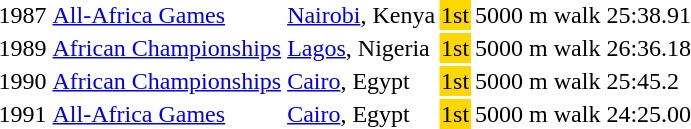<table>
<tr>
<td>1987</td>
<td><a href='#'>All-Africa Games</a></td>
<td><a href='#'>Nairobi</a>, Kenya</td>
<td bgcolor=gold>1st</td>
<td>5000 m walk</td>
<td>25:38.91 </td>
</tr>
<tr>
<td>1989</td>
<td><a href='#'>African Championships</a></td>
<td><a href='#'>Lagos</a>, Nigeria</td>
<td bgcolor=gold>1st</td>
<td>5000 m walk</td>
<td>26:36.18</td>
</tr>
<tr>
<td>1990</td>
<td><a href='#'>African Championships</a></td>
<td><a href='#'>Cairo</a>, Egypt</td>
<td bgcolor=gold>1st</td>
<td>5000 m walk</td>
<td>25:45.2 </td>
</tr>
<tr>
<td>1991</td>
<td><a href='#'>All-Africa Games</a></td>
<td><a href='#'>Cairo</a>, Egypt</td>
<td bgcolor=gold>1st</td>
<td>5000 m walk</td>
<td>24:25.00 </td>
</tr>
</table>
